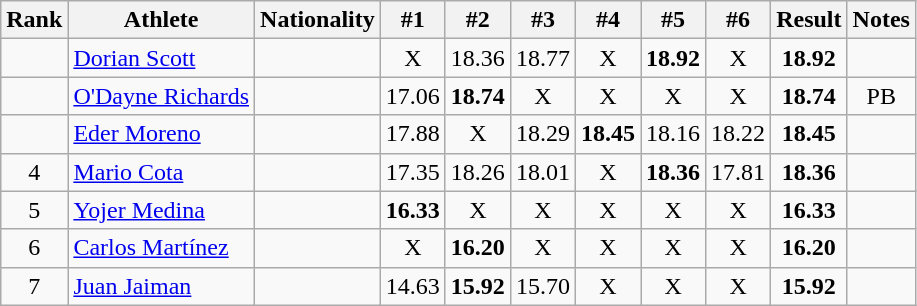<table class="wikitable sortable" style="text-align:center">
<tr>
<th>Rank</th>
<th>Athlete</th>
<th>Nationality</th>
<th>#1</th>
<th>#2</th>
<th>#3</th>
<th>#4</th>
<th>#5</th>
<th>#6</th>
<th>Result</th>
<th>Notes</th>
</tr>
<tr>
<td></td>
<td align=left><a href='#'>Dorian Scott</a></td>
<td align=left></td>
<td>X</td>
<td>18.36</td>
<td>18.77</td>
<td>X</td>
<td><strong>18.92</strong></td>
<td>X</td>
<td><strong>18.92</strong></td>
<td></td>
</tr>
<tr>
<td></td>
<td align=left><a href='#'>O'Dayne Richards</a></td>
<td align=left></td>
<td>17.06</td>
<td><strong>18.74</strong></td>
<td>X</td>
<td>X</td>
<td>X</td>
<td>X</td>
<td><strong>18.74</strong></td>
<td>PB</td>
</tr>
<tr>
<td></td>
<td align=left><a href='#'>Eder Moreno</a></td>
<td align=left></td>
<td>17.88</td>
<td>X</td>
<td>18.29</td>
<td><strong>18.45</strong></td>
<td>18.16</td>
<td>18.22</td>
<td><strong>18.45</strong></td>
<td></td>
</tr>
<tr>
<td>4</td>
<td align=left><a href='#'>Mario Cota</a></td>
<td align=left></td>
<td>17.35</td>
<td>18.26</td>
<td>18.01</td>
<td>X</td>
<td><strong>18.36</strong></td>
<td>17.81</td>
<td><strong>18.36</strong></td>
<td></td>
</tr>
<tr>
<td>5</td>
<td align=left><a href='#'>Yojer Medina</a></td>
<td align=left></td>
<td><strong>16.33</strong></td>
<td>X</td>
<td>X</td>
<td>X</td>
<td>X</td>
<td>X</td>
<td><strong>16.33</strong></td>
<td></td>
</tr>
<tr>
<td>6</td>
<td align=left><a href='#'>Carlos Martínez</a></td>
<td align=left></td>
<td>X</td>
<td><strong>16.20</strong></td>
<td>X</td>
<td>X</td>
<td>X</td>
<td>X</td>
<td><strong>16.20</strong></td>
<td></td>
</tr>
<tr>
<td>7</td>
<td align=left><a href='#'>Juan Jaiman</a></td>
<td align=left></td>
<td>14.63</td>
<td><strong>15.92</strong></td>
<td>15.70</td>
<td>X</td>
<td>X</td>
<td>X</td>
<td><strong>15.92</strong></td>
<td></td>
</tr>
</table>
